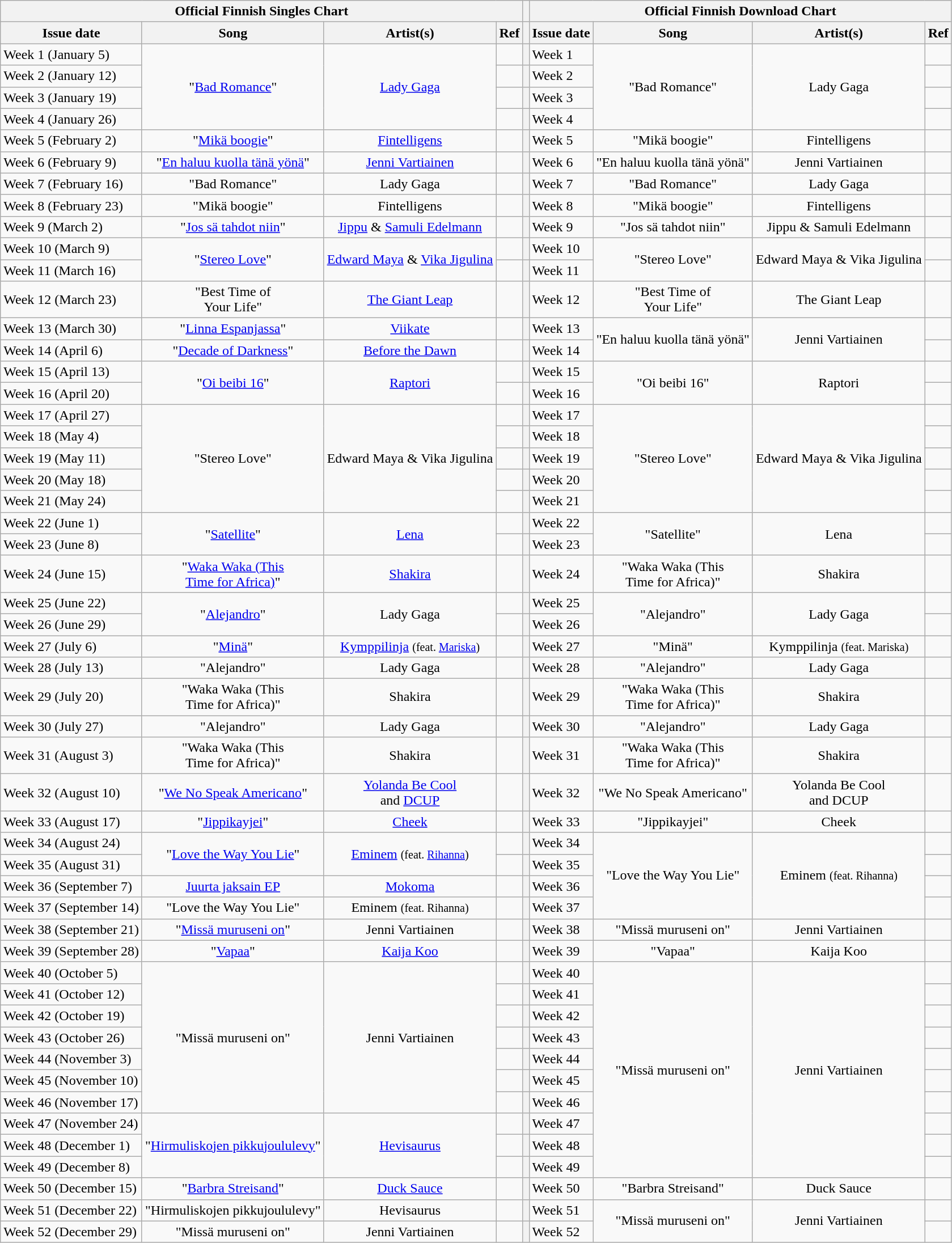<table class="wikitable">
<tr>
<th style="text-align: center;" colspan="4">Official Finnish Singles Chart</th>
<th style="text-align: center;" colspan="1"></th>
<th style="text-align: center;" colspan="4">Official Finnish Download Chart</th>
</tr>
<tr>
<th style="text-align: center;">Issue date</th>
<th style="text-align: center;">Song</th>
<th style="text-align: center;">Artist(s)</th>
<th style="text-align: center;">Ref</th>
<th style="text-align: center;"></th>
<th style="text-align: center;">Issue date</th>
<th style="text-align: center;">Song</th>
<th style="text-align: center;">Artist(s)</th>
<th style="text-align: center;">Ref</th>
</tr>
<tr>
<td>Week 1 (January 5)</td>
<td style="text-align: center;" rowspan="4">"<a href='#'>Bad Romance</a>"</td>
<td style="text-align: center;" rowspan="4"><a href='#'>Lady Gaga</a></td>
<td style="text-align: center;"></td>
<th style="text-align: center;"></th>
<td style="text-align: left;">Week 1</td>
<td style="text-align: center;" rowspan="4">"Bad Romance"</td>
<td style="text-align: center;" rowspan="4">Lady Gaga</td>
<td style="text-align: center;"></td>
</tr>
<tr>
<td>Week 2 (January 12)</td>
<td style="text-align: center;"></td>
<th style="text-align: center;"></th>
<td style="text-align: left;">Week 2</td>
<td style="text-align: center;"></td>
</tr>
<tr>
<td>Week 3 (January 19)</td>
<td style="text-align: center;"></td>
<th style="text-align: center;"></th>
<td style="text-align: left;">Week 3</td>
<td style="text-align: center;"></td>
</tr>
<tr>
<td>Week 4 (January 26)</td>
<td style="text-align: center;"></td>
<th style="text-align: center;"></th>
<td style="text-align: left;">Week 4</td>
<td style="text-align: center;"></td>
</tr>
<tr>
<td>Week 5 (February 2)</td>
<td style="text-align: center;">"<a href='#'>Mikä boogie</a>"</td>
<td style="text-align: center;"><a href='#'>Fintelligens</a></td>
<td style="text-align: center;"></td>
<th style="text-align: center;"></th>
<td style="text-align: left;">Week 5</td>
<td style="text-align: center;">"Mikä boogie"</td>
<td style="text-align: center;">Fintelligens</td>
<td style="text-align: center;"></td>
</tr>
<tr>
<td>Week 6 (February 9)</td>
<td style="text-align: center;">"<a href='#'>En haluu kuolla tänä yönä</a>"</td>
<td style="text-align: center;"><a href='#'>Jenni Vartiainen</a></td>
<td style="text-align: center;"></td>
<th style="text-align: center;"></th>
<td style="text-align: left;">Week 6</td>
<td style="text-align: center;">"En haluu kuolla tänä yönä"</td>
<td style="text-align: center;">Jenni Vartiainen</td>
<td style="text-align: center;"></td>
</tr>
<tr>
<td>Week 7 (February 16)</td>
<td style="text-align: center;">"Bad Romance"</td>
<td style="text-align: center;">Lady Gaga</td>
<td style="text-align: center;"></td>
<th style="text-align: center;"></th>
<td style="text-align: left;">Week 7</td>
<td style="text-align: center;">"Bad Romance"</td>
<td style="text-align: center;">Lady Gaga</td>
<td style="text-align: center;"></td>
</tr>
<tr>
<td>Week 8 (February 23)</td>
<td style="text-align: center;">"Mikä boogie"</td>
<td style="text-align: center;">Fintelligens</td>
<td style="text-align: center;"></td>
<th style="text-align: center;"></th>
<td style="text-align: left;">Week 8</td>
<td style="text-align: center;">"Mikä boogie"</td>
<td style="text-align: center;">Fintelligens</td>
<td style="text-align: center;"></td>
</tr>
<tr>
<td>Week 9 (March 2)</td>
<td style="text-align: center;">"<a href='#'>Jos sä tahdot niin</a>"</td>
<td style="text-align: center;"><a href='#'>Jippu</a> & <a href='#'>Samuli Edelmann</a></td>
<td style="text-align: center;"></td>
<th style="text-align: center;"></th>
<td style="text-align: left;">Week 9</td>
<td style="text-align: center;">"Jos sä tahdot niin"</td>
<td style="text-align: center;">Jippu & Samuli Edelmann</td>
<td style="text-align: center;"></td>
</tr>
<tr>
<td>Week 10 (March 9)</td>
<td style="text-align: center;" rowspan="2">"<a href='#'>Stereo Love</a>"</td>
<td style="text-align: center;" rowspan="2"><a href='#'>Edward Maya</a> & <a href='#'>Vika Jigulina</a></td>
<td style="text-align: center;"></td>
<th style="text-align: center;"></th>
<td style="text-align: left;">Week 10</td>
<td style="text-align: center;" rowspan="2">"Stereo Love"</td>
<td style="text-align: center;" rowspan="2">Edward Maya & Vika Jigulina</td>
<td style="text-align: center;"></td>
</tr>
<tr>
<td>Week 11 (March 16)</td>
<td style="text-align: center;"></td>
<th style="text-align: center;"></th>
<td style="text-align: left;">Week 11</td>
<td style="text-align: center;"></td>
</tr>
<tr>
<td>Week 12 (March 23)</td>
<td style="text-align: center;">"Best Time of<br>Your Life"</td>
<td style="text-align: center;"><a href='#'>The Giant Leap</a></td>
<td style="text-align: center;"></td>
<th style="text-align: center;"></th>
<td style="text-align: left;">Week 12</td>
<td style="text-align: center;">"Best Time of<br>Your Life"</td>
<td style="text-align: center;">The Giant Leap</td>
<td style="text-align: center;"></td>
</tr>
<tr>
<td>Week 13 (March 30)</td>
<td style="text-align: center;">"<a href='#'>Linna Espanjassa</a>"</td>
<td style="text-align: center;"><a href='#'>Viikate</a></td>
<td style="text-align: center;"></td>
<th style="text-align: center;"></th>
<td style="text-align: left;">Week 13</td>
<td style="text-align: center;" rowspan="2">"En haluu kuolla tänä yönä"</td>
<td style="text-align: center;" rowspan="2">Jenni Vartiainen</td>
<td style="text-align: center;"></td>
</tr>
<tr>
<td>Week 14 (April 6)</td>
<td style="text-align: center;">"<a href='#'>Decade of Darkness</a>"</td>
<td style="text-align: center;"><a href='#'>Before the Dawn</a></td>
<td style="text-align: center;"></td>
<th style="text-align: center;"></th>
<td style="text-align: left;">Week 14</td>
<td style="text-align: center;"></td>
</tr>
<tr>
<td>Week 15 (April 13)</td>
<td style="text-align: center;" rowspan="2">"<a href='#'>Oi beibi 16</a>"</td>
<td style="text-align: center;" rowspan="2"><a href='#'>Raptori</a></td>
<td style="text-align: center;"></td>
<th style="text-align: center;"></th>
<td style="text-align: left;">Week 15</td>
<td style="text-align: center;" rowspan="2">"Oi beibi 16"</td>
<td style="text-align: center;" rowspan="2">Raptori</td>
<td style="text-align: center;"></td>
</tr>
<tr>
<td>Week 16 (April 20)</td>
<td style="text-align: center;"></td>
<th style="text-align: center;"></th>
<td style="text-align: left;">Week 16</td>
<td style="text-align: center;"></td>
</tr>
<tr>
<td>Week 17 (April 27)</td>
<td style="text-align: center;" rowspan="5">"Stereo Love"</td>
<td style="text-align: center;" rowspan="5">Edward Maya & Vika Jigulina</td>
<td style="text-align: center;"></td>
<th style="text-align: center;"></th>
<td style="text-align: left;">Week 17</td>
<td style="text-align: center;" rowspan="5">"Stereo Love"</td>
<td style="text-align: center;" rowspan="5">Edward Maya & Vika Jigulina</td>
<td style="text-align: center;"></td>
</tr>
<tr>
<td>Week 18 (May 4)</td>
<td style="text-align: center;"></td>
<th style="text-align: center;"></th>
<td style="text-align: left;">Week 18</td>
<td style="text-align: center;"></td>
</tr>
<tr>
<td>Week 19 (May 11)</td>
<td style="text-align: center;"></td>
<th style="text-align: center;"></th>
<td style="text-align: left;">Week 19</td>
<td style="text-align: center;"></td>
</tr>
<tr>
<td>Week 20 (May 18)</td>
<td style="text-align: center;"></td>
<th style="text-align: center;"></th>
<td style="text-align: left;">Week 20</td>
<td style="text-align: center;"></td>
</tr>
<tr>
<td>Week 21 (May 24)</td>
<td style="text-align: center;"></td>
<th style="text-align: center;"></th>
<td style="text-align: left;">Week 21</td>
<td style="text-align: center;"></td>
</tr>
<tr>
<td>Week 22 (June 1)</td>
<td style="text-align: center;" rowspan="2">"<a href='#'>Satellite</a>"</td>
<td style="text-align: center;" rowspan="2"><a href='#'>Lena</a></td>
<td style="text-align: center;"></td>
<th style="text-align: center;"></th>
<td style="text-align: left;">Week 22</td>
<td style="text-align: center;" rowspan="2">"Satellite"</td>
<td style="text-align: center;" rowspan="2">Lena</td>
<td style="text-align: center;"></td>
</tr>
<tr>
<td>Week 23 (June 8)</td>
<td style="text-align: center;"></td>
<th style="text-align: center;"></th>
<td style="text-align: left;">Week 23</td>
<td style="text-align: center;"></td>
</tr>
<tr>
<td>Week 24 (June 15)</td>
<td style="text-align: center;">"<a href='#'>Waka Waka (This<br>Time for Africa)</a>"</td>
<td style="text-align: center;"><a href='#'>Shakira</a></td>
<td style="text-align: center;"></td>
<th style="text-align: center;"></th>
<td style="text-align: left;">Week 24</td>
<td style="text-align: center;">"Waka Waka (This<br>Time for Africa)"</td>
<td style="text-align: center;">Shakira</td>
<td style="text-align: center;"></td>
</tr>
<tr>
<td>Week 25 (June 22)</td>
<td style="text-align: center;" rowspan="2">"<a href='#'>Alejandro</a>"</td>
<td style="text-align: center;" rowspan="2">Lady Gaga</td>
<td style="text-align: center;"></td>
<th style="text-align: center;"></th>
<td style="text-align: left;">Week 25</td>
<td style="text-align: center;" rowspan="2">"Alejandro"</td>
<td style="text-align: center;" rowspan="2">Lady Gaga</td>
<td style="text-align: center;"></td>
</tr>
<tr>
<td>Week 26 (June 29)</td>
<td style="text-align: center;"></td>
<th style="text-align: center;"></th>
<td style="text-align: left;">Week 26</td>
<td style="text-align: center;"></td>
</tr>
<tr>
<td>Week 27 (July 6)</td>
<td style="text-align: center;">"<a href='#'>Minä</a>"</td>
<td style="text-align: center;"><a href='#'>Kymppilinja</a> <small>(feat. <a href='#'>Mariska</a>)</small></td>
<td style="text-align: center;"></td>
<th style="text-align: center;"></th>
<td style="text-align: left;">Week 27</td>
<td style="text-align: center;">"Minä"</td>
<td style="text-align: center;">Kymppilinja <small>(feat. Mariska)</small></td>
<td style="text-align: center;"></td>
</tr>
<tr>
<td>Week 28 (July 13)</td>
<td style="text-align: center;">"Alejandro"</td>
<td style="text-align: center;">Lady Gaga</td>
<td style="text-align: center;"></td>
<th style="text-align: center;"></th>
<td style="text-align: left;">Week 28</td>
<td style="text-align: center;">"Alejandro"</td>
<td style="text-align: center;">Lady Gaga</td>
<td style="text-align: center;"></td>
</tr>
<tr>
<td>Week 29 (July 20)</td>
<td style="text-align: center;">"Waka Waka (This<br>Time for Africa)"</td>
<td style="text-align: center;">Shakira</td>
<td style="text-align: center;"></td>
<th style="text-align: center;"></th>
<td style="text-align: left;">Week 29</td>
<td style="text-align: center;">"Waka Waka (This<br>Time for Africa)"</td>
<td style="text-align: center;">Shakira</td>
<td style="text-align: center;"></td>
</tr>
<tr>
<td>Week 30 (July 27)</td>
<td style="text-align: center;">"Alejandro"</td>
<td style="text-align: center;">Lady Gaga</td>
<td style="text-align: center;"></td>
<th style="text-align: center;"></th>
<td style="text-align: left;">Week 30</td>
<td style="text-align: center;">"Alejandro"</td>
<td style="text-align: center;">Lady Gaga</td>
<td style="text-align: center;"></td>
</tr>
<tr>
<td>Week 31 (August 3)</td>
<td style="text-align: center;">"Waka Waka (This<br>Time for Africa)"</td>
<td style="text-align: center;">Shakira</td>
<td style="text-align: center;"></td>
<th style="text-align: center;"></th>
<td style="text-align: left;">Week 31</td>
<td style="text-align: center;">"Waka Waka (This<br>Time for Africa)"</td>
<td style="text-align: center;">Shakira</td>
<td style="text-align: center;"></td>
</tr>
<tr>
<td>Week 32 (August 10)</td>
<td style="text-align: center;">"<a href='#'>We No Speak Americano</a>"</td>
<td style="text-align: center;"><a href='#'>Yolanda Be Cool</a><br>and <a href='#'>DCUP</a></td>
<td style="text-align: center;"></td>
<th style="text-align: center;"></th>
<td style="text-align: left;">Week 32</td>
<td style="text-align: center;">"We No Speak Americano"</td>
<td style="text-align: center;">Yolanda Be Cool<br>and DCUP</td>
<td style="text-align: center;"></td>
</tr>
<tr>
<td>Week 33 (August 17)</td>
<td style="text-align: center;">"<a href='#'>Jippikayjei</a>"</td>
<td style="text-align: center;"><a href='#'>Cheek</a></td>
<td style="text-align: center;"></td>
<th style="text-align: center;"></th>
<td style="text-align: left;">Week 33</td>
<td style="text-align: center;">"Jippikayjei"</td>
<td style="text-align: center;">Cheek</td>
<td style="text-align: center;"></td>
</tr>
<tr>
<td>Week 34 (August 24)</td>
<td style="text-align: center;" rowspan="2">"<a href='#'>Love the Way You Lie</a>"</td>
<td style="text-align: center;" rowspan="2"><a href='#'>Eminem</a> <small>(feat. <a href='#'>Rihanna</a>)</small></td>
<td style="text-align: center;"></td>
<th style="text-align: center;"></th>
<td style="text-align: left;">Week 34</td>
<td style="text-align: center;" rowspan="4">"Love the Way You Lie"</td>
<td style="text-align: center;" rowspan="4">Eminem <small>(feat. Rihanna)</small></td>
<td style="text-align: center;"></td>
</tr>
<tr>
<td>Week 35 (August 31)</td>
<td style="text-align: center;"></td>
<th style="text-align: center;"></th>
<td style="text-align: left;">Week 35</td>
<td style="text-align: center;"></td>
</tr>
<tr>
<td>Week 36 (September 7)</td>
<td style="text-align: center;"><a href='#'>Juurta jaksain EP</a></td>
<td style="text-align: center;"><a href='#'>Mokoma</a></td>
<td style="text-align: center;"></td>
<th style="text-align: center;"></th>
<td style="text-align: left;">Week 36</td>
<td style="text-align: center;"></td>
</tr>
<tr>
<td>Week 37 (September 14)</td>
<td style="text-align: center;">"Love the Way You Lie"</td>
<td style="text-align: center;">Eminem <small>(feat. Rihanna)</small></td>
<td style="text-align: center;"></td>
<th style="text-align: center;"></th>
<td style="text-align: left;">Week 37</td>
<td style="text-align: center;"></td>
</tr>
<tr>
<td>Week 38 (September 21)</td>
<td style="text-align: center;">"<a href='#'>Missä muruseni on</a>"</td>
<td style="text-align: center;">Jenni Vartiainen</td>
<td style="text-align: center;"></td>
<th style="text-align: center;"></th>
<td style="text-align: left;">Week 38</td>
<td style="text-align: center;">"Missä muruseni on"</td>
<td style="text-align: center;">Jenni Vartiainen</td>
<td style="text-align: center;"></td>
</tr>
<tr>
<td>Week 39 (September 28)</td>
<td style="text-align: center;">"<a href='#'>Vapaa</a>"</td>
<td style="text-align: center;"><a href='#'>Kaija Koo</a></td>
<td style="text-align: center;"></td>
<th style="text-align: center;"></th>
<td style="text-align: left;">Week 39</td>
<td style="text-align: center;">"Vapaa"</td>
<td style="text-align: center;">Kaija Koo</td>
<td style="text-align: center;"></td>
</tr>
<tr>
<td>Week 40 (October 5)</td>
<td style="text-align: center;" rowspan="7">"Missä muruseni on"</td>
<td style="text-align: center;" rowspan="7">Jenni Vartiainen</td>
<td style="text-align: center;"></td>
<th style="text-align: center;"></th>
<td style="text-align: left;">Week 40</td>
<td style="text-align: center;" rowspan="10">"Missä muruseni on"</td>
<td style="text-align: center;" rowspan="10">Jenni Vartiainen</td>
<td style="text-align: center;"></td>
</tr>
<tr>
<td>Week 41 (October 12)</td>
<td style="text-align: center;"></td>
<th style="text-align: center;"></th>
<td style="text-align: left;">Week 41</td>
<td style="text-align: center;"></td>
</tr>
<tr>
<td>Week 42 (October 19)</td>
<td style="text-align: center;"></td>
<th style="text-align: center;"></th>
<td style="text-align: left;">Week 42</td>
<td style="text-align: center;"></td>
</tr>
<tr>
<td>Week 43 (October 26)</td>
<td style="text-align: center;"></td>
<th style="text-align: center;"></th>
<td style="text-align: left;">Week 43</td>
<td style="text-align: center;"></td>
</tr>
<tr>
<td>Week 44 (November 3)</td>
<td style="text-align: center;"></td>
<th style="text-align: center;"></th>
<td style="text-align: left;">Week 44</td>
<td style="text-align: center;"></td>
</tr>
<tr>
<td>Week 45 (November 10)</td>
<td style="text-align: center;"></td>
<th style="text-align: center;"></th>
<td style="text-align: left;">Week 45</td>
<td style="text-align: center;"></td>
</tr>
<tr>
<td>Week 46 (November 17)</td>
<td style="text-align: center;"></td>
<th style="text-align: center;"></th>
<td style="text-align: left;">Week 46</td>
<td style="text-align: center;"></td>
</tr>
<tr>
<td>Week 47 (November 24)</td>
<td style="text-align: center;" rowspan="3">"<a href='#'>Hirmuliskojen pikkujoululevy</a>"</td>
<td style="text-align: center;" rowspan="3"><a href='#'>Hevisaurus</a></td>
<td style="text-align: center;"></td>
<th style="text-align: center;"></th>
<td style="text-align: left;">Week 47</td>
<td style="text-align: center;"></td>
</tr>
<tr>
<td>Week 48 (December 1)</td>
<td style="text-align: center;"></td>
<th style="text-align: center;"></th>
<td style="text-align: left;">Week 48</td>
<td style="text-align: center;"></td>
</tr>
<tr>
<td>Week 49 (December 8)</td>
<td style="text-align: center;"></td>
<th style="text-align: center;"></th>
<td style="text-align: left;">Week 49</td>
<td style="text-align: center;"></td>
</tr>
<tr>
<td>Week 50 (December 15)</td>
<td style="text-align: center;">"<a href='#'>Barbra Streisand</a>"</td>
<td style="text-align: center;"><a href='#'>Duck Sauce</a></td>
<td style="text-align: center;"></td>
<th style="text-align: center;"></th>
<td style="text-align: left;">Week 50</td>
<td style="text-align: center;">"Barbra Streisand"</td>
<td style="text-align: center;">Duck Sauce</td>
<td style="text-align: center;"></td>
</tr>
<tr>
<td>Week 51 (December 22)</td>
<td style="text-align: center;">"Hirmuliskojen pikkujoululevy"</td>
<td style="text-align: center;">Hevisaurus</td>
<td style="text-align: center;"></td>
<th style="text-align: center;"></th>
<td style="text-align: left;">Week 51</td>
<td style="text-align: center;" rowspan="2">"Missä muruseni on"</td>
<td style="text-align: center;" rowspan="2">Jenni Vartiainen</td>
<td style="text-align: center;"></td>
</tr>
<tr>
<td>Week 52 (December 29)</td>
<td style="text-align: center;">"Missä muruseni on"</td>
<td style="text-align: center;">Jenni Vartiainen</td>
<td style="text-align: center;"></td>
<th style="text-align: center;"></th>
<td style="text-align: left;">Week 52</td>
<td style="text-align: center;"></td>
</tr>
</table>
